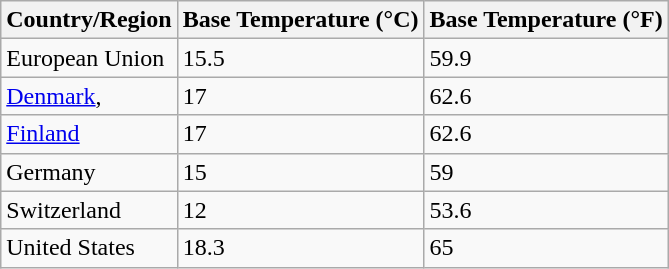<table class="wikitable">
<tr>
<th>Country/Region</th>
<th>Base Temperature (°C)</th>
<th>Base Temperature (°F)</th>
</tr>
<tr>
<td>European Union</td>
<td>15.5</td>
<td>59.9</td>
</tr>
<tr>
<td><a href='#'>Denmark</a>,</td>
<td>17</td>
<td>62.6</td>
</tr>
<tr>
<td><a href='#'>Finland</a></td>
<td>17</td>
<td>62.6</td>
</tr>
<tr>
<td>Germany</td>
<td>15</td>
<td>59</td>
</tr>
<tr>
<td>Switzerland</td>
<td>12</td>
<td>53.6</td>
</tr>
<tr>
<td>United States</td>
<td>18.3</td>
<td>65</td>
</tr>
</table>
